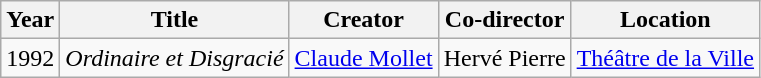<table class="wikitable">
<tr>
<th>Year</th>
<th>Title</th>
<th>Creator</th>
<th>Co-director</th>
<th>Location</th>
</tr>
<tr>
<td>1992</td>
<td><em>Ordinaire et Disgracié</em></td>
<td><a href='#'>Claude Mollet</a></td>
<td>Hervé Pierre</td>
<td><a href='#'>Théâtre de la Ville</a></td>
</tr>
</table>
